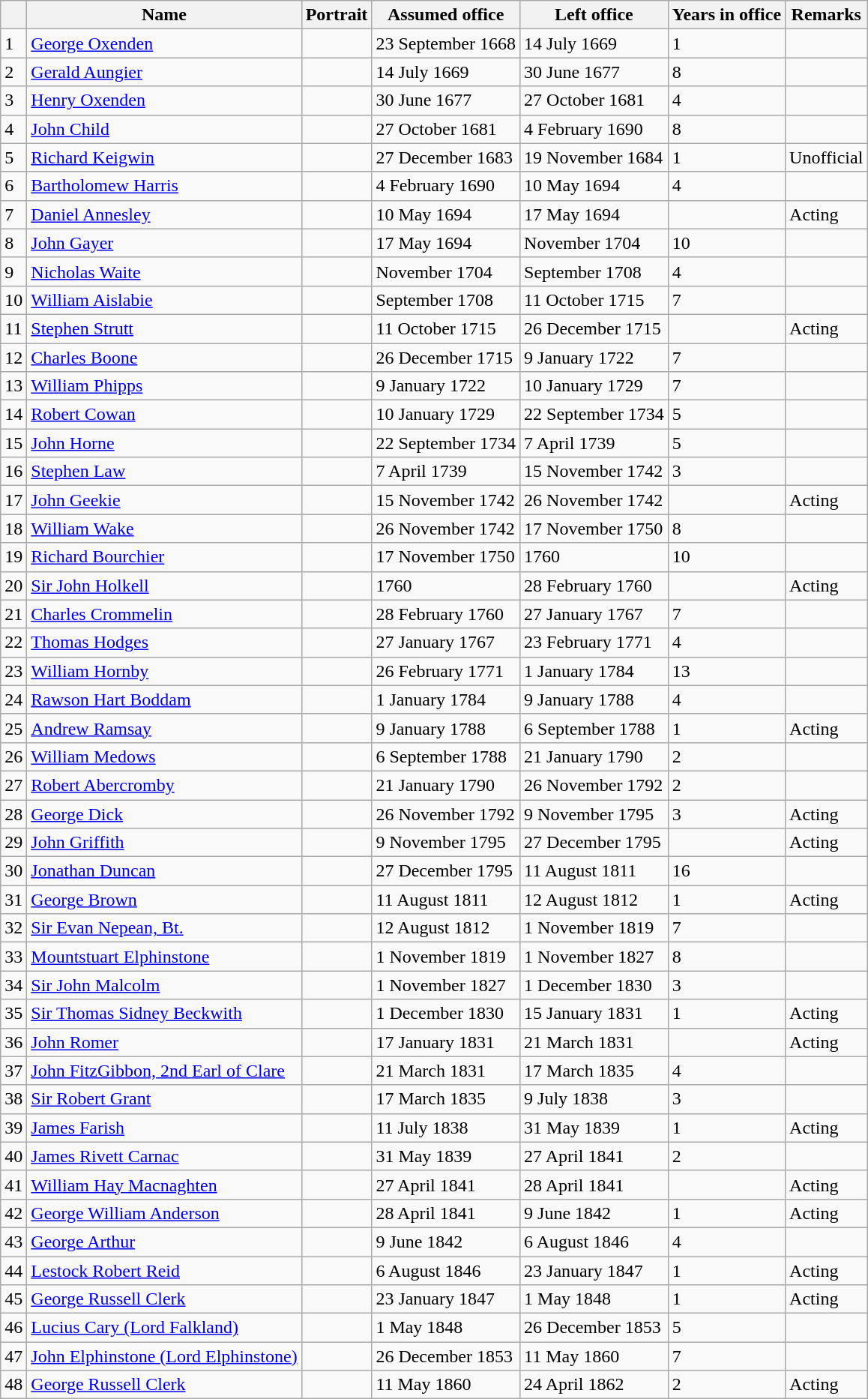<table class="wikitable sortable"  style="text-align:left;">
<tr>
<th></th>
<th>Name</th>
<th class="unsortable">Portrait</th>
<th class="unsortable">Assumed office</th>
<th class="unsortable">Left office</th>
<th>Years in office</th>
<th class="unsortable">Remarks</th>
</tr>
<tr>
<td>1</td>
<td><a href='#'>George Oxenden</a></td>
<td></td>
<td>23 September 1668</td>
<td>14 July 1669</td>
<td>1</td>
<td></td>
</tr>
<tr>
<td>2</td>
<td><a href='#'>Gerald Aungier</a></td>
<td></td>
<td>14 July 1669</td>
<td>30 June 1677</td>
<td>8</td>
<td></td>
</tr>
<tr>
<td>3</td>
<td><a href='#'>Henry Oxenden</a></td>
<td></td>
<td>30 June 1677</td>
<td>27 October 1681</td>
<td>4</td>
<td></td>
</tr>
<tr>
<td>4</td>
<td><a href='#'>John Child</a></td>
<td></td>
<td>27 October 1681</td>
<td>4 February 1690</td>
<td>8</td>
<td></td>
</tr>
<tr>
<td>5</td>
<td><a href='#'>Richard Keigwin</a></td>
<td></td>
<td>27 December 1683</td>
<td>19 November 1684</td>
<td>1</td>
<td>Unofficial</td>
</tr>
<tr>
<td>6</td>
<td><a href='#'>Bartholomew Harris</a></td>
<td></td>
<td>4 February 1690</td>
<td>10 May 1694</td>
<td>4</td>
<td></td>
</tr>
<tr>
<td>7</td>
<td><a href='#'>Daniel Annesley</a></td>
<td></td>
<td>10 May 1694</td>
<td>17 May 1694</td>
<td></td>
<td>Acting</td>
</tr>
<tr>
<td>8</td>
<td><a href='#'>John Gayer</a></td>
<td></td>
<td>17 May 1694</td>
<td>November 1704</td>
<td>10</td>
<td></td>
</tr>
<tr>
<td>9</td>
<td><a href='#'>Nicholas Waite</a></td>
<td></td>
<td>November 1704</td>
<td>September 1708</td>
<td>4</td>
<td></td>
</tr>
<tr>
<td>10</td>
<td><a href='#'>William Aislabie</a></td>
<td></td>
<td>September 1708</td>
<td>11 October 1715</td>
<td>7</td>
<td></td>
</tr>
<tr>
<td>11</td>
<td><a href='#'>Stephen Strutt</a></td>
<td></td>
<td>11 October 1715</td>
<td>26 December 1715</td>
<td></td>
<td>Acting</td>
</tr>
<tr>
<td>12</td>
<td><a href='#'>Charles Boone</a></td>
<td></td>
<td>26 December 1715</td>
<td>9 January 1722</td>
<td>7</td>
<td></td>
</tr>
<tr>
<td>13</td>
<td><a href='#'>William Phipps</a></td>
<td></td>
<td>9 January 1722</td>
<td>10 January 1729</td>
<td>7</td>
<td></td>
</tr>
<tr>
<td>14</td>
<td><a href='#'>Robert Cowan</a></td>
<td></td>
<td>10 January 1729</td>
<td>22 September 1734</td>
<td>5</td>
<td></td>
</tr>
<tr>
<td>15</td>
<td><a href='#'>John Horne</a></td>
<td></td>
<td>22 September 1734</td>
<td>7 April 1739</td>
<td>5</td>
<td></td>
</tr>
<tr>
<td>16</td>
<td><a href='#'>Stephen Law</a></td>
<td></td>
<td>7 April 1739</td>
<td>15 November 1742</td>
<td>3</td>
<td></td>
</tr>
<tr>
<td>17</td>
<td><a href='#'>John Geekie</a></td>
<td></td>
<td>15 November 1742</td>
<td>26 November 1742</td>
<td></td>
<td>Acting</td>
</tr>
<tr>
<td>18</td>
<td><a href='#'>William Wake</a></td>
<td></td>
<td>26 November 1742</td>
<td>17 November 1750</td>
<td>8</td>
<td></td>
</tr>
<tr>
<td>19</td>
<td><a href='#'>Richard Bourchier</a></td>
<td></td>
<td>17 November 1750</td>
<td>1760</td>
<td>10</td>
<td></td>
</tr>
<tr>
<td>20</td>
<td><a href='#'>Sir John Holkell</a></td>
<td></td>
<td>1760</td>
<td>28 February 1760</td>
<td></td>
<td>Acting</td>
</tr>
<tr>
<td>21</td>
<td><a href='#'>Charles Crommelin</a></td>
<td></td>
<td>28 February 1760</td>
<td>27 January 1767</td>
<td>7</td>
<td></td>
</tr>
<tr>
<td>22</td>
<td><a href='#'>Thomas Hodges</a></td>
<td></td>
<td>27 January 1767</td>
<td>23 February 1771</td>
<td>4</td>
<td></td>
</tr>
<tr>
<td>23</td>
<td><a href='#'>William Hornby</a></td>
<td></td>
<td>26 February 1771</td>
<td>1 January 1784</td>
<td>13</td>
<td></td>
</tr>
<tr>
<td>24</td>
<td><a href='#'>Rawson Hart Boddam</a></td>
<td></td>
<td>1 January 1784</td>
<td>9 January 1788</td>
<td>4</td>
<td></td>
</tr>
<tr>
<td>25</td>
<td><a href='#'>Andrew Ramsay</a></td>
<td></td>
<td>9 January 1788</td>
<td>6 September 1788</td>
<td>1</td>
<td>Acting</td>
</tr>
<tr>
<td>26</td>
<td><a href='#'>William Medows</a></td>
<td></td>
<td>6 September 1788</td>
<td>21 January 1790</td>
<td>2</td>
<td></td>
</tr>
<tr>
<td>27</td>
<td><a href='#'>Robert Abercromby</a></td>
<td></td>
<td>21 January 1790</td>
<td>26 November 1792</td>
<td>2</td>
<td></td>
</tr>
<tr>
<td>28</td>
<td><a href='#'>George Dick</a></td>
<td></td>
<td>26 November 1792</td>
<td>9 November 1795</td>
<td>3</td>
<td>Acting</td>
</tr>
<tr>
<td>29</td>
<td><a href='#'>John Griffith</a></td>
<td></td>
<td>9 November 1795</td>
<td>27 December 1795</td>
<td></td>
<td>Acting</td>
</tr>
<tr>
<td>30</td>
<td><a href='#'>Jonathan Duncan</a></td>
<td></td>
<td>27 December 1795</td>
<td>11 August 1811</td>
<td>16</td>
<td></td>
</tr>
<tr>
<td>31</td>
<td><a href='#'>George Brown</a></td>
<td></td>
<td>11 August 1811</td>
<td>12 August 1812</td>
<td>1</td>
<td>Acting</td>
</tr>
<tr>
<td>32</td>
<td><a href='#'>Sir Evan Nepean, Bt.</a></td>
<td></td>
<td>12 August 1812</td>
<td>1 November 1819</td>
<td>7</td>
<td></td>
</tr>
<tr>
<td>33</td>
<td><a href='#'>Mountstuart Elphinstone</a></td>
<td></td>
<td>1 November 1819</td>
<td>1 November 1827</td>
<td>8</td>
<td></td>
</tr>
<tr>
<td>34</td>
<td><a href='#'>Sir John Malcolm</a></td>
<td></td>
<td>1 November 1827</td>
<td>1 December 1830</td>
<td>3</td>
<td></td>
</tr>
<tr>
<td>35</td>
<td><a href='#'>Sir Thomas Sidney Beckwith</a></td>
<td></td>
<td>1 December 1830</td>
<td>15 January 1831</td>
<td>1</td>
<td>Acting</td>
</tr>
<tr>
<td>36</td>
<td><a href='#'>John Romer</a></td>
<td></td>
<td>17 January 1831</td>
<td>21 March 1831</td>
<td></td>
<td>Acting</td>
</tr>
<tr>
<td>37</td>
<td><a href='#'>John FitzGibbon, 2nd Earl of Clare</a></td>
<td></td>
<td>21 March 1831</td>
<td>17 March 1835</td>
<td>4</td>
<td></td>
</tr>
<tr>
<td>38</td>
<td><a href='#'>Sir Robert Grant</a></td>
<td></td>
<td>17 March 1835</td>
<td>9 July 1838</td>
<td>3</td>
<td></td>
</tr>
<tr>
<td>39</td>
<td><a href='#'>James Farish</a></td>
<td></td>
<td>11 July 1838</td>
<td>31 May 1839</td>
<td>1</td>
<td>Acting</td>
</tr>
<tr>
<td>40</td>
<td><a href='#'>James Rivett Carnac</a></td>
<td></td>
<td>31 May 1839</td>
<td>27 April 1841</td>
<td>2</td>
<td></td>
</tr>
<tr>
<td>41</td>
<td><a href='#'>William Hay Macnaghten</a></td>
<td></td>
<td>27 April 1841</td>
<td>28 April 1841</td>
<td></td>
<td>Acting</td>
</tr>
<tr>
<td>42</td>
<td><a href='#'>George William Anderson</a></td>
<td></td>
<td>28 April 1841</td>
<td>9 June 1842</td>
<td>1</td>
<td>Acting</td>
</tr>
<tr>
<td>43</td>
<td><a href='#'>George Arthur</a></td>
<td></td>
<td>9 June 1842</td>
<td>6 August 1846</td>
<td>4</td>
<td></td>
</tr>
<tr>
<td>44</td>
<td><a href='#'>Lestock Robert Reid</a></td>
<td></td>
<td>6 August 1846</td>
<td>23 January 1847</td>
<td>1</td>
<td>Acting</td>
</tr>
<tr>
<td>45</td>
<td><a href='#'>George Russell Clerk</a></td>
<td></td>
<td>23 January 1847</td>
<td>1 May 1848</td>
<td>1</td>
<td>Acting</td>
</tr>
<tr>
<td>46</td>
<td><a href='#'>Lucius Cary (Lord Falkland)</a></td>
<td></td>
<td>1 May 1848</td>
<td>26 December 1853</td>
<td>5</td>
<td></td>
</tr>
<tr>
<td>47</td>
<td><a href='#'>John Elphinstone (Lord Elphinstone)</a></td>
<td></td>
<td>26 December 1853</td>
<td>11 May 1860</td>
<td>7</td>
<td></td>
</tr>
<tr>
<td>48</td>
<td><a href='#'>George Russell Clerk</a></td>
<td></td>
<td>11 May 1860</td>
<td>24 April 1862</td>
<td>2</td>
<td>Acting</td>
</tr>
</table>
